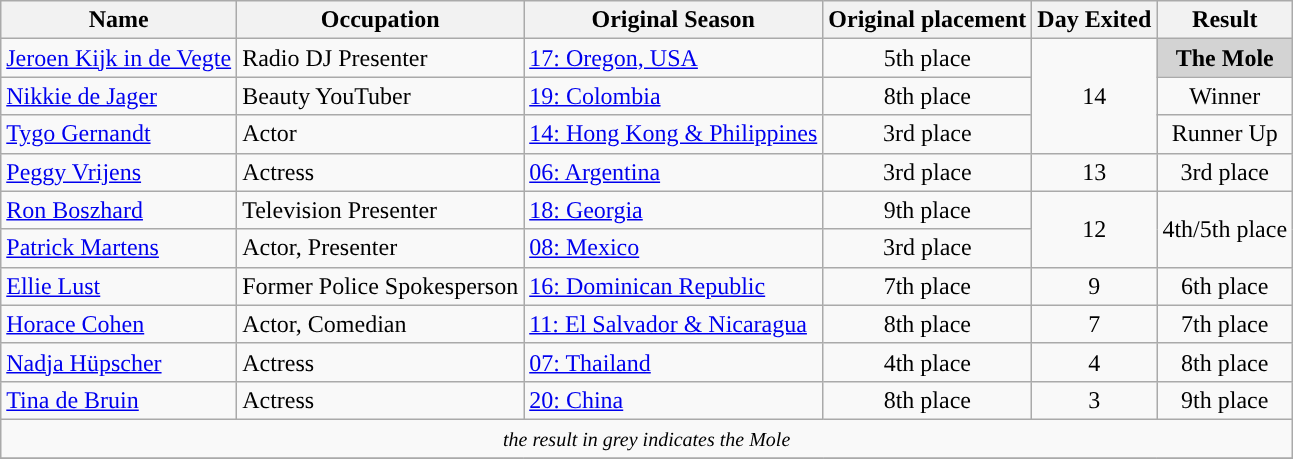<table class="wikitable sortable" style="text-align:center">
<tr>
<th>Name</th>
<th>Occupation</th>
<th>Original Season</th>
<th>Original placement</th>
<th>Day Exited</th>
<th>Result</th>
</tr>
<tr>
<td style="text-align:left"><a href='#'>Jeroen Kijk in de Vegte</a></td>
<td style="text-align:left">Radio DJ Presenter</td>
<td style="text-align:left"><a href='#'>17: Oregon, USA</a></td>
<td>5th place</td>
<td rowspan="3" style="text-align:center">14</td>
<td style=background:lightgray;><strong>The Mole</strong></td>
</tr>
<tr>
<td style="text-align:left"><a href='#'>Nikkie de Jager</a></td>
<td style="text-align:left">Beauty YouTuber</td>
<td style="text-align:left"><a href='#'>19: Colombia</a></td>
<td>8th place</td>
<td>Winner</td>
</tr>
<tr>
<td style="text-align:left"><a href='#'>Tygo Gernandt</a></td>
<td style="text-align:left">Actor</td>
<td style="text-align:left"><a href='#'>14: Hong Kong & Philippines</a></td>
<td>3rd place</td>
<td>Runner Up</td>
</tr>
<tr>
<td style="text-align:left"><a href='#'>Peggy Vrijens</a></td>
<td style="text-align:left">Actress</td>
<td style="text-align:left"><a href='#'>06: Argentina</a></td>
<td>3rd place</td>
<td style="text-align:center">13</td>
<td>3rd place</td>
</tr>
<tr>
<td style="text-align:left"><a href='#'>Ron Boszhard</a></td>
<td style="text-align:left">Television Presenter</td>
<td style="text-align:left"><a href='#'>18: Georgia</a></td>
<td>9th place</td>
<td rowspan="2" style="text-align:center">12</td>
<td rowspan="2">4th/5th place</td>
</tr>
<tr>
<td style="text-align:left"><a href='#'>Patrick Martens</a></td>
<td style="text-align:left">Actor, Presenter</td>
<td style="text-align:left"><a href='#'>08: Mexico</a></td>
<td>3rd place</td>
</tr>
<tr>
<td style="text-align:left"><a href='#'>Ellie Lust</a></td>
<td style="text-align:left">Former Police Spokesperson</td>
<td style="text-align:left"><a href='#'>16: Dominican Republic</a></td>
<td>7th place</td>
<td style="text-align:center">9</td>
<td>6th place</td>
</tr>
<tr>
<td style="text-align:left"><a href='#'>Horace Cohen</a></td>
<td style="text-align:left">Actor, Comedian</td>
<td style="text-align:left"><a href='#'>11: El Salvador & Nicaragua</a></td>
<td>8th place</td>
<td style="text-align:center">7</td>
<td>7th place</td>
</tr>
<tr>
<td style="text-align:left"><a href='#'>Nadja Hüpscher</a></td>
<td style="text-align:left">Actress</td>
<td style="text-align:left"><a href='#'>07: Thailand</a></td>
<td>4th place</td>
<td style="text-align:center">4</td>
<td>8th place</td>
</tr>
<tr>
<td style="text-align:left"><a href='#'>Tina de Bruin</a></td>
<td style="text-align:left">Actress</td>
<td style="text-align:left"><a href='#'>20: China</a></td>
<td>8th place</td>
<td style="text-align:center">3</td>
<td>9th place</td>
</tr>
<tr>
<td colspan="6" ; style="text-align:center"><small><em>the result in grey indicates the Mole</em></small></td>
</tr>
<tr>
</tr>
</table>
